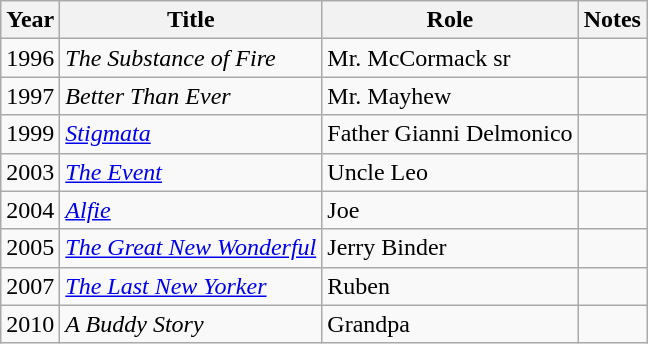<table class="wikitable">
<tr>
<th>Year</th>
<th>Title</th>
<th>Role</th>
<th>Notes</th>
</tr>
<tr>
<td>1996</td>
<td><em>The Substance of Fire</em></td>
<td>Mr. McCormack sr</td>
<td></td>
</tr>
<tr>
<td>1997</td>
<td><em>Better Than Ever</em></td>
<td>Mr. Mayhew</td>
<td></td>
</tr>
<tr>
<td>1999</td>
<td><em><a href='#'>Stigmata</a></em></td>
<td>Father Gianni Delmonico</td>
<td></td>
</tr>
<tr>
<td>2003</td>
<td><em><a href='#'>The Event</a></em></td>
<td>Uncle Leo</td>
<td></td>
</tr>
<tr>
<td>2004</td>
<td><em><a href='#'>Alfie</a></em></td>
<td>Joe</td>
<td></td>
</tr>
<tr>
<td>2005</td>
<td><em><a href='#'>The Great New Wonderful</a></em></td>
<td>Jerry Binder</td>
<td></td>
</tr>
<tr>
<td>2007</td>
<td><em><a href='#'>The Last New Yorker</a></em></td>
<td>Ruben</td>
<td></td>
</tr>
<tr>
<td>2010</td>
<td><em>A Buddy Story</em></td>
<td>Grandpa</td>
<td></td>
</tr>
</table>
